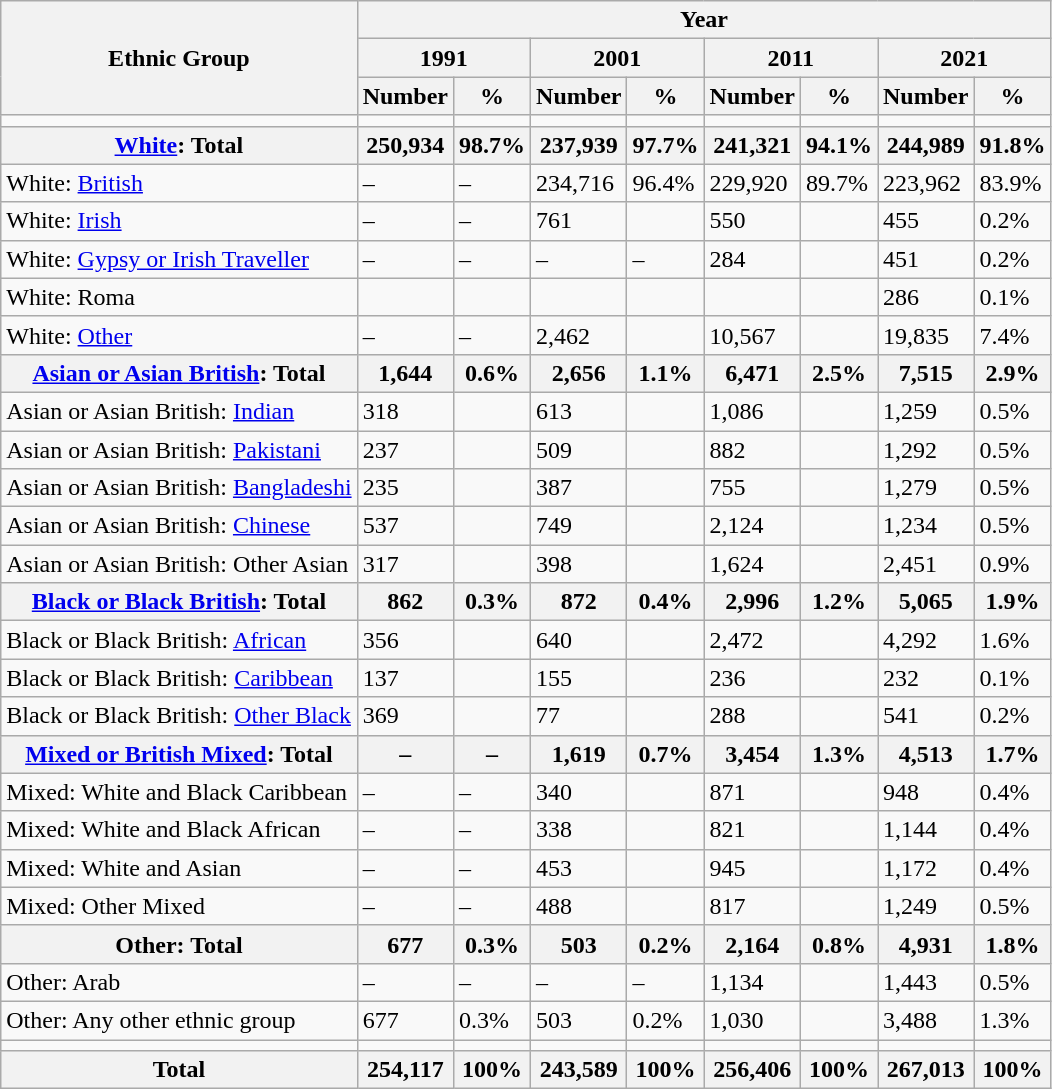<table class="wikitable sortable mw-collapsible mw-collapsed">
<tr>
<th rowspan="3">Ethnic Group</th>
<th colspan="8">Year</th>
</tr>
<tr>
<th colspan="2">1991</th>
<th colspan="2">2001</th>
<th colspan="2">2011</th>
<th colspan="2">2021</th>
</tr>
<tr>
<th>Number</th>
<th>%</th>
<th>Number</th>
<th>%</th>
<th>Number</th>
<th>%</th>
<th>Number</th>
<th>%</th>
</tr>
<tr>
<td></td>
<td></td>
<td></td>
<td></td>
<td></td>
<td></td>
<td></td>
<td></td>
<td></td>
</tr>
<tr>
<th><a href='#'>White</a>: Total</th>
<th>250,934</th>
<th>98.7%</th>
<th>237,939</th>
<th>97.7%</th>
<th>241,321</th>
<th>94.1%</th>
<th>244,989</th>
<th>91.8%</th>
</tr>
<tr>
<td>White: <a href='#'>British</a></td>
<td>–</td>
<td>–</td>
<td>234,716</td>
<td>96.4%</td>
<td>229,920</td>
<td>89.7%</td>
<td>223,962</td>
<td>83.9%</td>
</tr>
<tr>
<td>White: <a href='#'>Irish</a></td>
<td>–</td>
<td>–</td>
<td>761</td>
<td></td>
<td>550</td>
<td></td>
<td>455</td>
<td>0.2%</td>
</tr>
<tr>
<td>White: <a href='#'>Gypsy or Irish Traveller</a></td>
<td>–</td>
<td>–</td>
<td>–</td>
<td>–</td>
<td>284</td>
<td></td>
<td>451</td>
<td>0.2%</td>
</tr>
<tr>
<td>White: Roma</td>
<td></td>
<td></td>
<td></td>
<td></td>
<td></td>
<td></td>
<td>286</td>
<td>0.1%</td>
</tr>
<tr>
<td>White: <a href='#'>Other</a></td>
<td>–</td>
<td>–</td>
<td>2,462</td>
<td></td>
<td>10,567</td>
<td></td>
<td>19,835</td>
<td>7.4%</td>
</tr>
<tr>
<th><a href='#'>Asian or Asian British</a>: Total</th>
<th>1,644</th>
<th>0.6%</th>
<th>2,656</th>
<th>1.1%</th>
<th>6,471</th>
<th>2.5%</th>
<th>7,515</th>
<th>2.9%</th>
</tr>
<tr>
<td>Asian or Asian British: <a href='#'>Indian</a></td>
<td>318</td>
<td></td>
<td>613</td>
<td></td>
<td>1,086</td>
<td></td>
<td>1,259</td>
<td>0.5%</td>
</tr>
<tr>
<td>Asian or Asian British: <a href='#'>Pakistani</a></td>
<td>237</td>
<td></td>
<td>509</td>
<td></td>
<td>882</td>
<td></td>
<td>1,292</td>
<td>0.5%</td>
</tr>
<tr>
<td>Asian or Asian British: <a href='#'>Bangladeshi</a></td>
<td>235</td>
<td></td>
<td>387</td>
<td></td>
<td>755</td>
<td></td>
<td>1,279</td>
<td>0.5%</td>
</tr>
<tr>
<td>Asian or Asian British: <a href='#'>Chinese</a></td>
<td>537</td>
<td></td>
<td>749</td>
<td></td>
<td>2,124</td>
<td></td>
<td>1,234</td>
<td>0.5%</td>
</tr>
<tr>
<td>Asian or Asian British: Other Asian</td>
<td>317</td>
<td></td>
<td>398</td>
<td></td>
<td>1,624</td>
<td></td>
<td>2,451</td>
<td>0.9%</td>
</tr>
<tr>
<th><a href='#'>Black or Black British</a>: Total</th>
<th>862</th>
<th>0.3%</th>
<th>872</th>
<th>0.4%</th>
<th>2,996</th>
<th>1.2%</th>
<th>5,065</th>
<th>1.9%</th>
</tr>
<tr>
<td>Black or Black British: <a href='#'>African</a></td>
<td>356</td>
<td></td>
<td>640</td>
<td></td>
<td>2,472</td>
<td></td>
<td>4,292</td>
<td>1.6%</td>
</tr>
<tr>
<td>Black or Black British: <a href='#'>Caribbean</a></td>
<td>137</td>
<td></td>
<td>155</td>
<td></td>
<td>236</td>
<td></td>
<td>232</td>
<td>0.1%</td>
</tr>
<tr>
<td>Black or Black British: <a href='#'>Other Black</a></td>
<td>369</td>
<td></td>
<td>77</td>
<td></td>
<td>288</td>
<td></td>
<td>541</td>
<td>0.2%</td>
</tr>
<tr>
<th><a href='#'>Mixed or British Mixed</a>: Total</th>
<th>–</th>
<th>–</th>
<th>1,619</th>
<th>0.7%</th>
<th>3,454</th>
<th>1.3%</th>
<th>4,513</th>
<th>1.7%</th>
</tr>
<tr>
<td>Mixed: White and Black Caribbean</td>
<td>–</td>
<td>–</td>
<td>340</td>
<td></td>
<td>871</td>
<td></td>
<td>948</td>
<td>0.4%</td>
</tr>
<tr>
<td>Mixed: White and Black African</td>
<td>–</td>
<td>–</td>
<td>338</td>
<td></td>
<td>821</td>
<td></td>
<td>1,144</td>
<td>0.4%</td>
</tr>
<tr>
<td>Mixed: White and Asian</td>
<td>–</td>
<td>–</td>
<td>453</td>
<td></td>
<td>945</td>
<td></td>
<td>1,172</td>
<td>0.4%</td>
</tr>
<tr>
<td>Mixed: Other Mixed</td>
<td>–</td>
<td>–</td>
<td>488</td>
<td></td>
<td>817</td>
<td></td>
<td>1,249</td>
<td>0.5%</td>
</tr>
<tr>
<th>Other: Total</th>
<th>677</th>
<th>0.3%</th>
<th>503</th>
<th>0.2%</th>
<th>2,164</th>
<th>0.8%</th>
<th>4,931</th>
<th>1.8%</th>
</tr>
<tr>
<td>Other: Arab</td>
<td>–</td>
<td>–</td>
<td>–</td>
<td>–</td>
<td>1,134</td>
<td></td>
<td>1,443</td>
<td>0.5%</td>
</tr>
<tr>
<td>Other: Any other ethnic group</td>
<td>677</td>
<td>0.3%</td>
<td>503</td>
<td>0.2%</td>
<td>1,030</td>
<td></td>
<td>3,488</td>
<td>1.3%</td>
</tr>
<tr>
<td></td>
<td></td>
<td></td>
<td></td>
<td></td>
<td></td>
<td></td>
<td></td>
<td></td>
</tr>
<tr>
<th>Total</th>
<th>254,117</th>
<th>100%</th>
<th>243,589</th>
<th>100%</th>
<th>256,406</th>
<th>100%</th>
<th>267,013</th>
<th>100%</th>
</tr>
</table>
